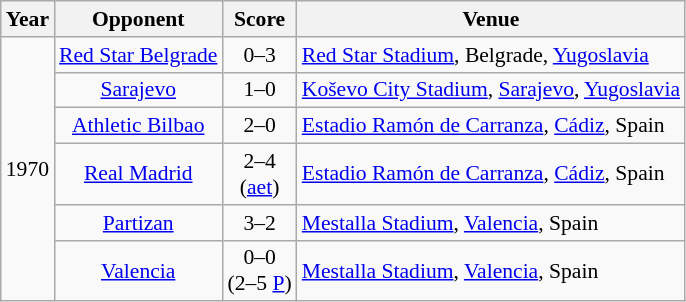<table class="wikitable" style="font-size: 90%; text-align:left">
<tr>
<th>Year</th>
<th>Opponent</th>
<th>Score</th>
<th>Venue</th>
</tr>
<tr>
<td rowspan=6>1970</td>
<td align=center> <a href='#'>Red Star Belgrade</a></td>
<td align=center>0–3</td>
<td><a href='#'>Red Star Stadium</a>, Belgrade, <a href='#'>Yugoslavia</a></td>
</tr>
<tr>
<td align=center> <a href='#'>Sarajevo</a></td>
<td align=center>1–0</td>
<td><a href='#'>Koševo City Stadium</a>, <a href='#'>Sarajevo</a>, <a href='#'>Yugoslavia</a></td>
</tr>
<tr>
<td align=center> <a href='#'>Athletic Bilbao</a></td>
<td align=center>2–0</td>
<td><a href='#'>Estadio Ramón de Carranza</a>, <a href='#'>Cádiz</a>, Spain</td>
</tr>
<tr>
<td align=center> <a href='#'>Real Madrid</a></td>
<td align=center>2–4<br>(<a href='#'>aet</a>)</td>
<td><a href='#'>Estadio Ramón de Carranza</a>, <a href='#'>Cádiz</a>, Spain</td>
</tr>
<tr>
<td align=center> <a href='#'>Partizan</a></td>
<td align=center>3–2</td>
<td> <a href='#'>Mestalla Stadium</a>, <a href='#'>Valencia</a>, Spain</td>
</tr>
<tr>
<td align=center> <a href='#'>Valencia</a></td>
<td align=center>0–0<br>(2–5 <a href='#'>P</a>)</td>
<td><a href='#'>Mestalla Stadium</a>, <a href='#'>Valencia</a>, Spain</td>
</tr>
</table>
